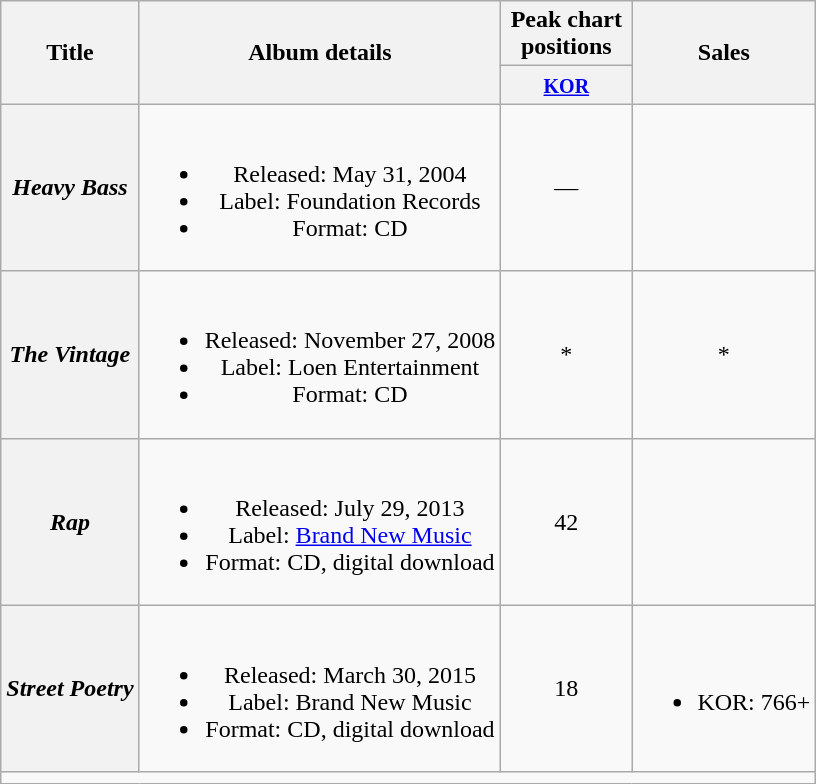<table class="wikitable plainrowheaders" style="text-align:center;">
<tr>
<th scope="col" rowspan="2">Title</th>
<th scope="col" rowspan="2">Album details</th>
<th scope="col" colspan="1" style="width:5em;">Peak chart positions</th>
<th scope="col" rowspan="2">Sales</th>
</tr>
<tr>
<th><small><a href='#'>KOR</a></small><br></th>
</tr>
<tr>
<th scope="row"><em>Heavy Bass</em></th>
<td><br><ul><li>Released: May 31, 2004</li><li>Label: Foundation Records</li><li>Format: CD</li></ul></td>
<td>—</td>
<td></td>
</tr>
<tr>
<th scope="row"><em>The Vintage</em></th>
<td><br><ul><li>Released: November 27, 2008</li><li>Label: Loen Entertainment</li><li>Format: CD</li></ul></td>
<td>*</td>
<td>*</td>
</tr>
<tr>
<th scope="row"><em>Rap</em></th>
<td><br><ul><li>Released: July 29, 2013</li><li>Label: <a href='#'>Brand New Music</a></li><li>Format: CD, digital download</li></ul></td>
<td>42</td>
<td></td>
</tr>
<tr>
<th scope="row"><em>Street Poetry</em></th>
<td><br><ul><li>Released: March 30, 2015</li><li>Label: Brand New Music</li><li>Format: CD, digital download</li></ul></td>
<td>18</td>
<td><br><ul><li>KOR: 766+</li></ul></td>
</tr>
<tr>
<td colspan="4"></td>
</tr>
</table>
